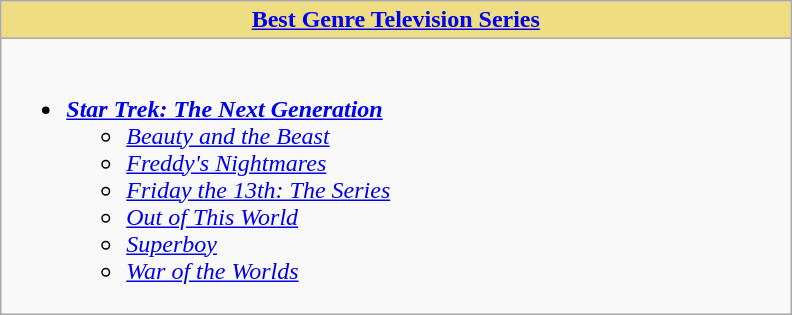<table class=wikitable>
<tr>
<th style="background:#EEDD82; width:50%"><a href='#'>Best Genre Television Series</a></th>
</tr>
<tr>
<td valign="top"><br><ul><li><strong><em><a href='#'>Star Trek: The Next Generation</a></em></strong><ul><li><em><a href='#'>Beauty and the Beast</a></em></li><li><em><a href='#'>Freddy's Nightmares</a></em></li><li><em><a href='#'>Friday the 13th: The Series</a></em></li><li><em><a href='#'>Out of This World</a></em></li><li><em><a href='#'>Superboy</a></em></li><li><em><a href='#'>War of the Worlds</a></em></li></ul></li></ul></td>
</tr>
</table>
